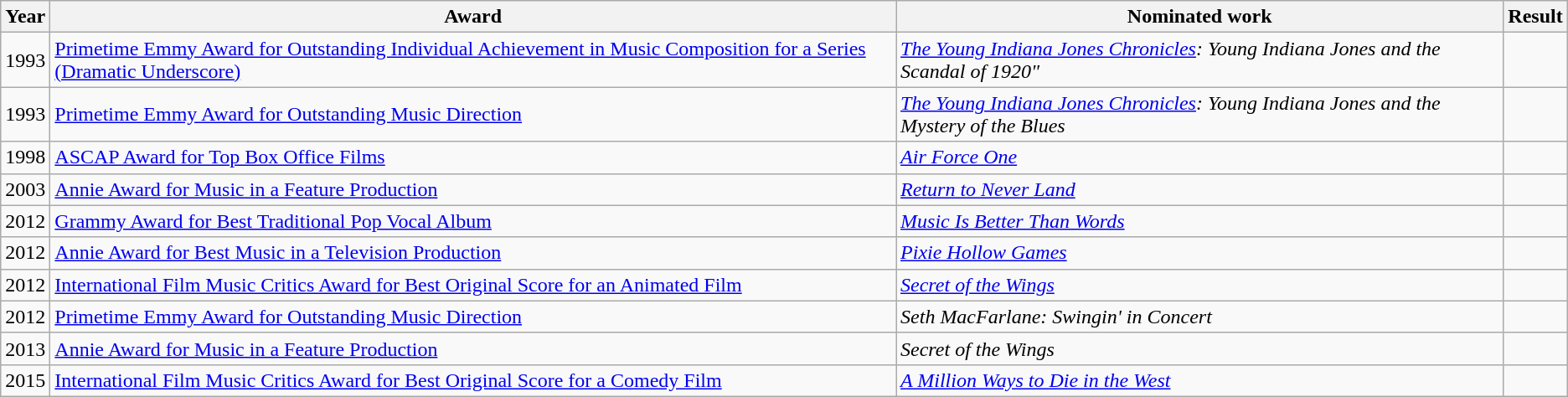<table class="wikitable sortable">
<tr>
<th>Year</th>
<th>Award</th>
<th>Nominated work</th>
<th>Result</th>
</tr>
<tr>
<td>1993</td>
<td><a href='#'>Primetime Emmy Award for Outstanding Individual Achievement in Music Composition for a Series (Dramatic Underscore)</a></td>
<td><em><a href='#'>The Young Indiana Jones Chronicles</a>: Young Indiana Jones and the Scandal of 1920"</em></td>
<td></td>
</tr>
<tr>
<td>1993</td>
<td><a href='#'>Primetime Emmy Award for Outstanding Music Direction</a></td>
<td><em><a href='#'>The Young Indiana Jones Chronicles</a>: Young Indiana Jones and the Mystery of the Blues</em></td>
<td></td>
</tr>
<tr>
<td>1998</td>
<td><a href='#'>ASCAP Award for Top Box Office Films</a></td>
<td><em><a href='#'>Air Force One</a></em></td>
<td></td>
</tr>
<tr>
<td>2003</td>
<td><a href='#'>Annie Award for Music in a Feature Production</a></td>
<td><em><a href='#'>Return to Never Land</a></em></td>
<td></td>
</tr>
<tr>
<td>2012</td>
<td><a href='#'>Grammy Award for Best Traditional Pop Vocal Album</a></td>
<td><em><a href='#'>Music Is Better Than Words</a></em></td>
<td></td>
</tr>
<tr>
<td>2012</td>
<td><a href='#'>Annie Award for Best Music in a Television Production</a></td>
<td><em><a href='#'>Pixie Hollow Games</a></em></td>
<td></td>
</tr>
<tr>
<td>2012</td>
<td><a href='#'>International Film Music Critics Award for Best Original Score for an Animated Film</a></td>
<td><em><a href='#'>Secret of the Wings</a></em></td>
<td></td>
</tr>
<tr>
<td>2012</td>
<td><a href='#'>Primetime Emmy Award for Outstanding Music Direction</a></td>
<td><em>Seth MacFarlane: Swingin' in Concert</em></td>
<td></td>
</tr>
<tr>
<td>2013</td>
<td><a href='#'>Annie Award for Music in a Feature Production</a></td>
<td><em>Secret of the Wings</em></td>
<td></td>
</tr>
<tr>
<td>2015</td>
<td><a href='#'>International Film Music Critics Award for Best Original Score for a Comedy Film</a></td>
<td><em><a href='#'>A Million Ways to Die in the West</a></em></td>
<td></td>
</tr>
</table>
